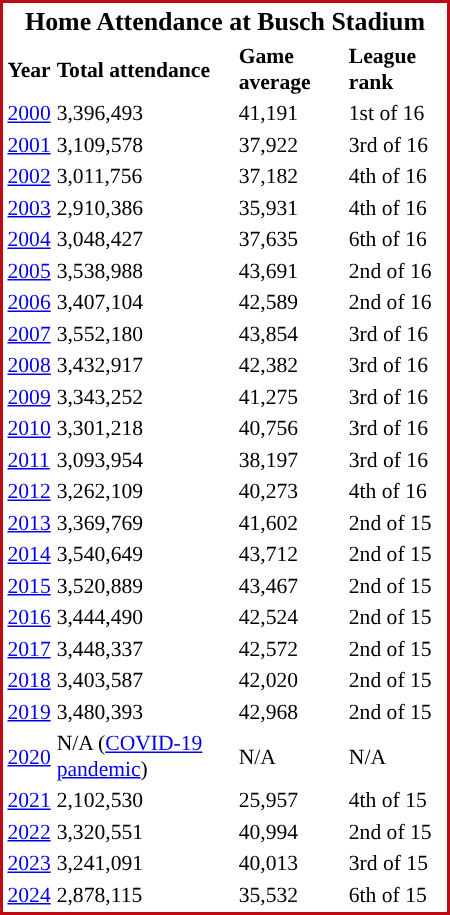<table cellpadding="10">
<tr style="text-align:left; vertical-align:top;">
<td></td>
<td><br><table cellpadding="1" style="width:300px; font-size:90%; border:2px solid #BE0A14;">
<tr style="text-align:center; font-size:larger;">
<td colspan=5><strong>Home Attendance at Busch Stadium</strong></td>
</tr>
<tr style=>
<td><strong>Year</strong></td>
<td><strong>Total attendance</strong></td>
<td><strong>Game average</strong></td>
<td><strong>League rank</strong></td>
</tr>
<tr>
<td><a href='#'>2000</a></td>
<td>3,396,493</td>
<td>41,191</td>
<td>1st of 16</td>
</tr>
<tr>
<td><a href='#'>2001</a></td>
<td>3,109,578</td>
<td>37,922</td>
<td>3rd of 16</td>
</tr>
<tr>
<td><a href='#'>2002</a></td>
<td>3,011,756</td>
<td>37,182</td>
<td>4th of 16</td>
</tr>
<tr>
<td><a href='#'>2003</a></td>
<td>2,910,386</td>
<td>35,931</td>
<td>4th of 16</td>
</tr>
<tr>
<td><a href='#'>2004</a></td>
<td>3,048,427</td>
<td>37,635</td>
<td>6th of 16</td>
</tr>
<tr>
<td><a href='#'>2005</a></td>
<td>3,538,988</td>
<td>43,691</td>
<td>2nd of 16</td>
</tr>
<tr>
<td><a href='#'>2006</a></td>
<td>3,407,104</td>
<td>42,589</td>
<td>2nd of 16</td>
</tr>
<tr>
<td><a href='#'>2007</a></td>
<td>3,552,180</td>
<td>43,854</td>
<td>3rd of 16</td>
</tr>
<tr>
<td><a href='#'>2008</a></td>
<td>3,432,917</td>
<td>42,382</td>
<td>3rd of 16</td>
</tr>
<tr>
<td><a href='#'>2009</a></td>
<td>3,343,252</td>
<td>41,275</td>
<td>3rd of 16</td>
</tr>
<tr>
<td><a href='#'>2010</a></td>
<td>3,301,218</td>
<td>40,756</td>
<td>3rd of 16</td>
</tr>
<tr>
<td><a href='#'>2011</a></td>
<td>3,093,954</td>
<td>38,197</td>
<td>3rd of 16</td>
</tr>
<tr>
<td><a href='#'>2012</a></td>
<td>3,262,109</td>
<td>40,273</td>
<td>4th of 16</td>
</tr>
<tr>
<td><a href='#'>2013</a></td>
<td>3,369,769</td>
<td>41,602</td>
<td>2nd of 15</td>
</tr>
<tr>
<td><a href='#'>2014</a></td>
<td>3,540,649</td>
<td>43,712</td>
<td>2nd of 15</td>
</tr>
<tr>
<td><a href='#'>2015</a></td>
<td>3,520,889</td>
<td>43,467</td>
<td>2nd of 15</td>
</tr>
<tr>
<td><a href='#'>2016</a></td>
<td>3,444,490</td>
<td>42,524</td>
<td>2nd of 15</td>
</tr>
<tr>
<td><a href='#'>2017</a></td>
<td>3,448,337</td>
<td>42,572</td>
<td>2nd of 15</td>
</tr>
<tr>
<td><a href='#'>2018</a></td>
<td>3,403,587</td>
<td>42,020</td>
<td>2nd of 15</td>
</tr>
<tr>
<td><a href='#'>2019</a></td>
<td>3,480,393</td>
<td>42,968</td>
<td>2nd of 15</td>
</tr>
<tr>
<td><a href='#'>2020</a></td>
<td>N/A (<a href='#'>COVID-19 pandemic</a>)</td>
<td>N/A</td>
<td>N/A</td>
</tr>
<tr>
<td><a href='#'>2021</a></td>
<td>2,102,530</td>
<td>25,957</td>
<td>4th of 15</td>
</tr>
<tr>
<td><a href='#'>2022</a></td>
<td>3,320,551</td>
<td>40,994</td>
<td>2nd of 15</td>
</tr>
<tr>
<td><a href='#'>2023</a></td>
<td>3,241,091</td>
<td>40,013</td>
<td>3rd of 15</td>
</tr>
<tr>
<td><a href='#'>2024</a></td>
<td>2,878,115</td>
<td>35,532</td>
<td>6th of 15</td>
</tr>
</table>
</td>
</tr>
</table>
